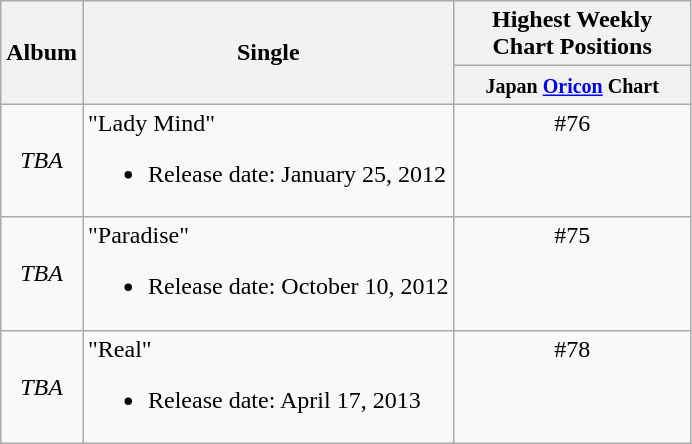<table class="wikitable">
<tr>
<th style="text-align:center;" rowspan="2">Album</th>
<th style="text-align:center;" rowspan="2">Single</th>
<th style="text-align:center; width:150px;">Highest Weekly Chart Positions</th>
</tr>
<tr>
<th 18 style="vertical-align:top; text-align:center; width:150px;"><small>Japan <a href='#'>Oricon</a> Chart</small></th>
</tr>
<tr>
<td style="text-align:center;" rowspan="1"><em>TBA</em></td>
<td>"Lady Mind"<br><ul><li>Release date: January 25, 2012</li></ul></td>
<td style="text-align:center; vertical-align:top;">#76</td>
</tr>
<tr>
<td style="text-align:center;" rowspan="1"><em>TBA</em></td>
<td>"Paradise"<br><ul><li>Release date: October 10, 2012</li></ul></td>
<td style="text-align:center; vertical-align:top;">#75</td>
</tr>
<tr>
<td style="text-align:center;" rowspan="1"><em>TBA</em></td>
<td>"Real"<br><ul><li>Release date: April 17, 2013</li></ul></td>
<td style="text-align:center; vertical-align:top;">#78</td>
</tr>
</table>
